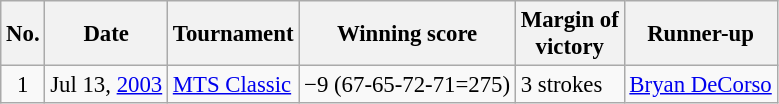<table class="wikitable" style="font-size:95%;">
<tr>
<th>No.</th>
<th>Date</th>
<th>Tournament</th>
<th>Winning score</th>
<th>Margin of<br>victory</th>
<th>Runner-up</th>
</tr>
<tr>
<td align=center>1</td>
<td align=right>Jul 13, <a href='#'>2003</a></td>
<td><a href='#'>MTS Classic</a></td>
<td>−9 (67-65-72-71=275)</td>
<td>3 strokes</td>
<td> <a href='#'>Bryan DeCorso</a></td>
</tr>
</table>
